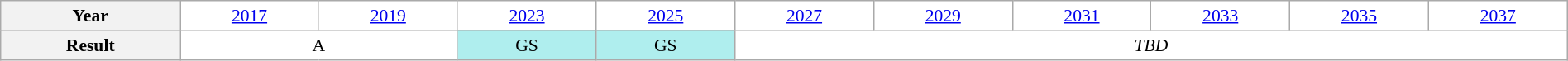<table class="wikitable" style="text-align:center; font-size:90%; background:white;" width="100%">
<tr>
<th>Year</th>
<td><a href='#'>2017</a></td>
<td><a href='#'>2019</a></td>
<td><a href='#'>2023</a></td>
<td><a href='#'>2025</a></td>
<td><a href='#'>2027</a></td>
<td><a href='#'>2029</a></td>
<td><a href='#'>2031</a></td>
<td><a href='#'>2033</a></td>
<td><a href='#'>2035</a></td>
<td><a href='#'>2037</a></td>
</tr>
<tr>
<th>Result</th>
<td colspan="2">A</td>
<td bgcolor="afeeee">GS</td>
<td bgcolor="afeeee">GS</td>
<td colspan="6"><em>TBD</em></td>
</tr>
</table>
